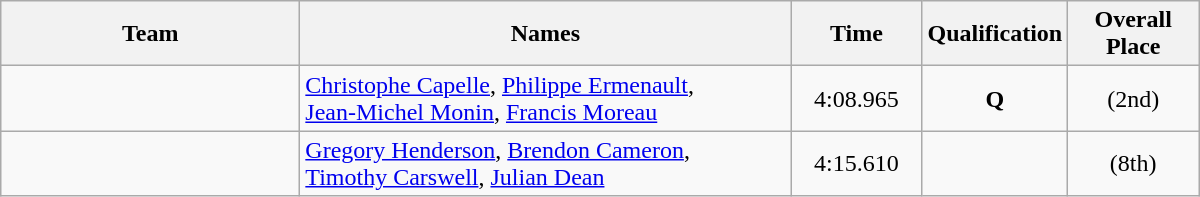<table class="wikitable" style="text-align:center;">
<tr>
<th style="width:12em;">Team</th>
<th style="width:20em;">Names</th>
<th style="width:5em;">Time</th>
<th style="width:5em;">Qualification</th>
<th style="width:5em;">Overall Place</th>
</tr>
<tr>
<td align=left></td>
<td align=left><a href='#'>Christophe Capelle</a>, <a href='#'>Philippe Ermenault</a>, <br> <a href='#'>Jean-Michel Monin</a>, <a href='#'>Francis Moreau</a></td>
<td>4:08.965</td>
<td><strong>Q</strong></td>
<td>(2nd)</td>
</tr>
<tr>
<td align=left></td>
<td align=left><a href='#'>Gregory Henderson</a>, <a href='#'>Brendon Cameron</a>,<br><a href='#'>Timothy Carswell</a>, <a href='#'>Julian Dean</a></td>
<td>4:15.610</td>
<td></td>
<td>(8th)</td>
</tr>
</table>
